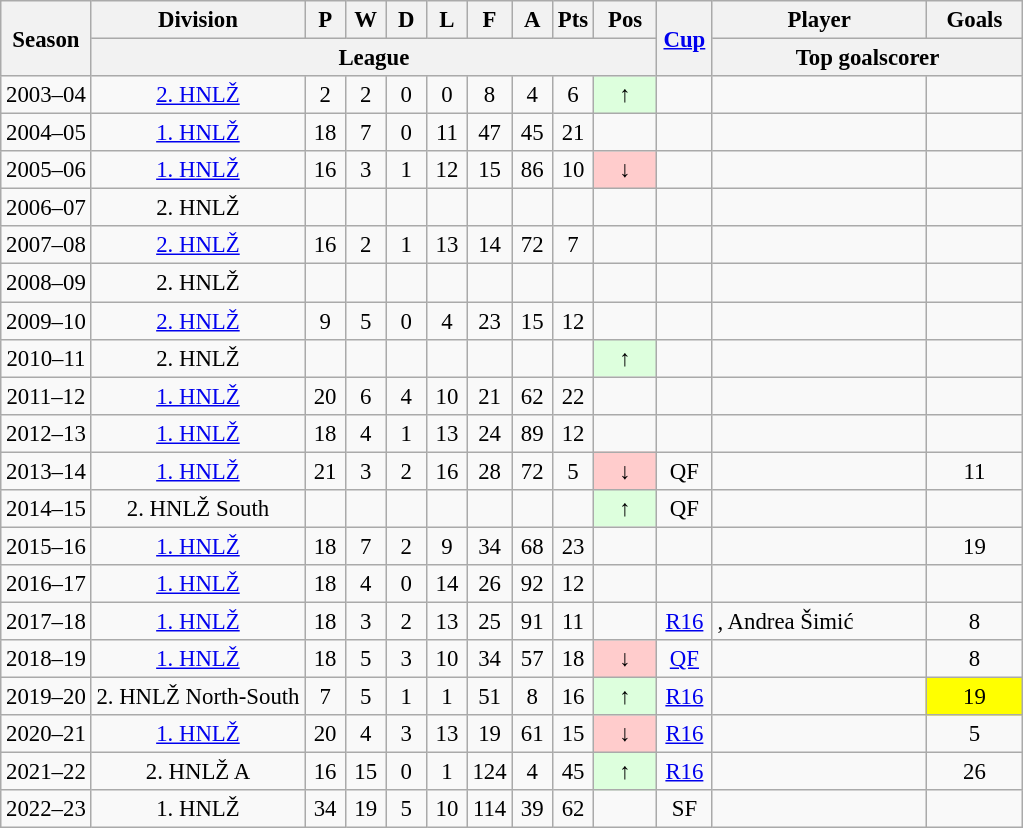<table class="wikitable sortable" style="font-size:95%; text-align: center;">
<tr>
<th rowspan=2>Season</th>
<th>Division</th>
<th width="20">P</th>
<th width="20">W</th>
<th width="20">D</th>
<th width="20">L</th>
<th width="20">F</th>
<th width="20">A</th>
<th width="20">Pts</th>
<th width="35">Pos</th>
<th rowspan=2 width="30"><a href='#'>Cup</a></th>
<th>Player</th>
<th>Goals</th>
</tr>
<tr>
<th class="unsortable" colspan=9>League</th>
<th colspan=2 width="200">Top goalscorer</th>
</tr>
<tr>
<td>2003–04</td>
<td><a href='#'>2. HNLŽ</a></td>
<td>2</td>
<td>2</td>
<td>0</td>
<td>0</td>
<td>8</td>
<td>4</td>
<td>6</td>
<td bgcolor="#DDFFDD"> ↑</td>
<td></td>
<td></td>
<td></td>
</tr>
<tr>
<td>2004–05</td>
<td><a href='#'>1. HNLŽ</a></td>
<td>18</td>
<td>7</td>
<td>0</td>
<td>11</td>
<td>47</td>
<td>45</td>
<td>21</td>
<td></td>
<td></td>
<td></td>
<td></td>
</tr>
<tr>
<td>2005–06</td>
<td><a href='#'>1. HNLŽ</a></td>
<td>16</td>
<td>3</td>
<td>1</td>
<td>12</td>
<td>15</td>
<td>86</td>
<td>10</td>
<td bgcolor="#FFCCCC"> ↓</td>
<td></td>
<td></td>
<td></td>
</tr>
<tr>
<td>2006–07</td>
<td>2. HNLŽ</td>
<td></td>
<td></td>
<td></td>
<td></td>
<td></td>
<td></td>
<td></td>
<td></td>
<td></td>
<td></td>
<td></td>
</tr>
<tr>
<td>2007–08</td>
<td><a href='#'>2. HNLŽ</a></td>
<td>16</td>
<td>2</td>
<td>1</td>
<td>13</td>
<td>14</td>
<td>72</td>
<td>7</td>
<td></td>
<td></td>
<td></td>
<td></td>
</tr>
<tr>
<td>2008–09</td>
<td>2. HNLŽ</td>
<td></td>
<td></td>
<td></td>
<td></td>
<td></td>
<td></td>
<td></td>
<td></td>
<td></td>
<td></td>
<td></td>
</tr>
<tr>
<td>2009–10</td>
<td><a href='#'>2. HNLŽ</a></td>
<td>9</td>
<td>5</td>
<td>0</td>
<td>4</td>
<td>23</td>
<td>15</td>
<td>12</td>
<td></td>
<td></td>
<td></td>
<td></td>
</tr>
<tr>
<td>2010–11</td>
<td>2. HNLŽ</td>
<td></td>
<td></td>
<td></td>
<td></td>
<td></td>
<td></td>
<td></td>
<td bgcolor="#DDFFDD">↑</td>
<td></td>
<td></td>
<td></td>
</tr>
<tr>
<td>2011–12</td>
<td><a href='#'>1. HNLŽ</a></td>
<td>20</td>
<td>6</td>
<td>4</td>
<td>10</td>
<td>21</td>
<td>62</td>
<td>22</td>
<td></td>
<td></td>
<td></td>
<td></td>
</tr>
<tr>
<td>2012–13</td>
<td><a href='#'>1. HNLŽ</a></td>
<td>18</td>
<td>4</td>
<td>1</td>
<td>13</td>
<td>24</td>
<td>89</td>
<td>12</td>
<td></td>
<td></td>
<td></td>
<td></td>
</tr>
<tr>
<td>2013–14</td>
<td><a href='#'>1. HNLŽ</a></td>
<td>21</td>
<td>3</td>
<td>2</td>
<td>16</td>
<td>28</td>
<td>72</td>
<td>5</td>
<td bgcolor="#FFCCCC"> ↓</td>
<td>QF</td>
<td align="left"></td>
<td>11</td>
</tr>
<tr>
<td>2014–15</td>
<td>2. HNLŽ South</td>
<td></td>
<td></td>
<td></td>
<td></td>
<td></td>
<td></td>
<td></td>
<td bgcolor="#DDFFDD"> ↑</td>
<td>QF</td>
<td></td>
<td></td>
</tr>
<tr>
<td>2015–16</td>
<td><a href='#'>1. HNLŽ</a></td>
<td>18</td>
<td>7</td>
<td>2</td>
<td>9</td>
<td>34</td>
<td>68</td>
<td>23</td>
<td></td>
<td></td>
<td align="left"></td>
<td>19</td>
</tr>
<tr>
<td>2016–17</td>
<td><a href='#'>1. HNLŽ</a></td>
<td>18</td>
<td>4</td>
<td>0</td>
<td>14</td>
<td>26</td>
<td>92</td>
<td>12</td>
<td></td>
<td></td>
<td></td>
<td></td>
</tr>
<tr>
<td>2017–18</td>
<td><a href='#'>1. HNLŽ</a></td>
<td>18</td>
<td>3</td>
<td>2</td>
<td>13</td>
<td>25</td>
<td>91</td>
<td>11</td>
<td></td>
<td><a href='#'>R16</a></td>
<td align="left">, Andrea Šimić</td>
<td>8</td>
</tr>
<tr>
<td>2018–19</td>
<td><a href='#'>1. HNLŽ</a></td>
<td>18</td>
<td>5</td>
<td>3</td>
<td>10</td>
<td>34</td>
<td>57</td>
<td>18</td>
<td bgcolor="#FFCCCC"> ↓</td>
<td><a href='#'>QF</a></td>
<td align="left"></td>
<td>8</td>
</tr>
<tr>
<td>2019–20</td>
<td>2. HNLŽ North-South</td>
<td>7</td>
<td>5</td>
<td>1</td>
<td>1</td>
<td>51</td>
<td>8</td>
<td>16</td>
<td bgcolor="#DDFFDD"> ↑</td>
<td><a href='#'>R16</a></td>
<td align="left"></td>
<td bgcolor=yellow>19</td>
</tr>
<tr>
<td>2020–21</td>
<td><a href='#'>1. HNLŽ</a></td>
<td>20</td>
<td>4</td>
<td>3</td>
<td>13</td>
<td>19</td>
<td>61</td>
<td>15</td>
<td bgcolor="#FFCCCC"> ↓</td>
<td><a href='#'>R16</a></td>
<td align="left"></td>
<td>5</td>
</tr>
<tr>
<td>2021–22</td>
<td>2. HNLŽ A</td>
<td>16</td>
<td>15</td>
<td>0</td>
<td>1</td>
<td>124</td>
<td>4</td>
<td>45</td>
<td bgcolor="#DDFFDD"> ↑</td>
<td><a href='#'>R16</a></td>
<td align="left"></td>
<td>26</td>
</tr>
<tr>
<td>2022–23</td>
<td>1. HNLŽ</td>
<td>34</td>
<td>19</td>
<td>5</td>
<td>10</td>
<td>114</td>
<td>39</td>
<td>62</td>
<td></td>
<td>SF</td>
<td></td>
<td></td>
</tr>
</table>
